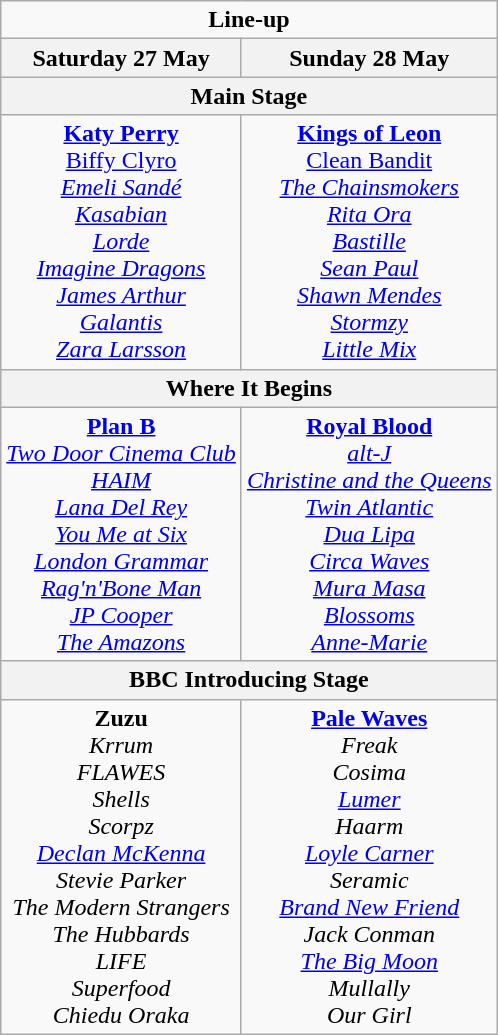<table class="wikitable" style="text-align:center;">
<tr>
<td colspan="2"><strong>Line-up</strong></td>
</tr>
<tr>
<th>Saturday 27 May</th>
<th>Sunday 28 May</th>
</tr>
<tr>
<th colspan="2">Main Stage</th>
</tr>
<tr>
<td><strong><a href='#'>Katy Perry</a></strong><br><a href='#'>Biffy Clyro</a><br><em><a href='#'>Emeli Sandé</a></em><br><em><a href='#'>Kasabian</a></em><br><em><a href='#'>Lorde</a></em><br><em><a href='#'>Imagine Dragons</a></em><br><em><a href='#'>James Arthur</a></em><br><em><a href='#'>Galantis</a></em><br><em><a href='#'>Zara Larsson</a></em></td>
<td><strong><a href='#'>Kings of Leon</a></strong><br><a href='#'>Clean Bandit</a><br><em><a href='#'>The Chainsmokers</a></em><br><em><a href='#'>Rita Ora</a></em><br><em><a href='#'>Bastille</a></em><br><em><a href='#'>Sean Paul</a></em><br><em><a href='#'>Shawn Mendes</a></em><br><em><a href='#'>Stormzy</a></em><br><em><a href='#'>Little Mix</a></em></td>
</tr>
<tr>
<th colspan="2">Where It Begins</th>
</tr>
<tr>
<td><strong><a href='#'>Plan B</a></strong><br><em><a href='#'>Two Door Cinema Club</a></em><br><em><a href='#'>HAIM</a></em><br><em><a href='#'>Lana Del Rey</a></em><br><em><a href='#'>You Me at Six</a></em><br><em><a href='#'>London Grammar</a></em><br><em><a href='#'>Rag'n'Bone Man</a></em><br><em><a href='#'>JP Cooper</a></em><br><em><a href='#'>The Amazons</a></em></td>
<td><strong><a href='#'>Royal Blood</a></strong><br><em><a href='#'>alt-J</a></em><br><em><a href='#'>Christine and the Queens</a></em><br><em><a href='#'>Twin Atlantic</a></em><br><em><a href='#'>Dua Lipa</a></em><br><em><a href='#'>Circa Waves</a></em><br><em><a href='#'>Mura Masa</a></em><br><em><a href='#'>Blossoms</a></em><br><em><a href='#'>Anne-Marie</a></em></td>
</tr>
<tr>
<th colspan="2">BBC Introducing Stage</th>
</tr>
<tr>
<td><strong>Zuzu</strong><br><em>Krrum</em><br><em>FLAWES</em><br><em>Shells</em><br><em>Scorpz</em><br><em><a href='#'>Declan McKenna</a></em><br><em>Stevie Parker</em><br><em>The Modern Strangers</em><br><em>The Hubbards</em><br><em>LIFE</em><br><em>Superfood</em><br><em>Chiedu Oraka</em></td>
<td><strong><a href='#'>Pale Waves</a></strong><br><em>Freak</em><br><em>Cosima</em><br><em><a href='#'>Lumer</a></em><br><em>Haarm</em><br><em><a href='#'>Loyle Carner</a></em><br><em>Seramic</em><br><em><a href='#'>Brand New Friend</a></em><br><em>Jack Conman</em><br><em><a href='#'>The Big Moon</a></em><br><em>Mullally</em><br><em>Our Girl</em></td>
</tr>
</table>
